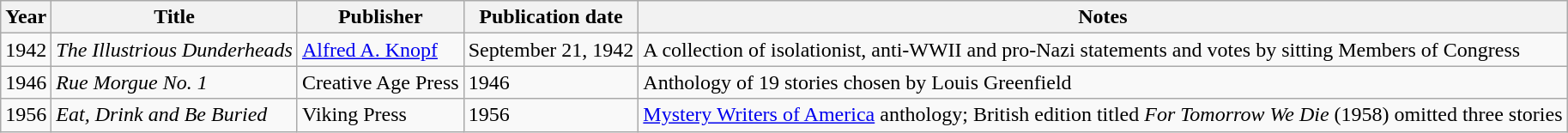<table class="wikitable sortable">
<tr>
<th>Year</th>
<th class="unsortable">Title</th>
<th class="unsortable">Publisher</th>
<th class="unsortable">Publication date</th>
<th class="unsortable">Notes</th>
</tr>
<tr>
<td>1942</td>
<td><em>The Illustrious Dunderheads</em></td>
<td><a href='#'>Alfred A. Knopf</a></td>
<td>September 21, 1942</td>
<td>A collection of isolationist, anti-WWII and pro-Nazi statements and votes by sitting Members of Congress</td>
</tr>
<tr>
<td>1946</td>
<td><em>Rue Morgue No. 1</em></td>
<td>Creative Age Press</td>
<td>1946</td>
<td>Anthology of 19 stories chosen by Louis Greenfield</td>
</tr>
<tr>
<td>1956</td>
<td><em>Eat, Drink and Be Buried</em></td>
<td>Viking Press</td>
<td>1956</td>
<td><a href='#'>Mystery Writers of America</a> anthology; British edition titled <em>For Tomorrow We Die</em> (1958) omitted three stories</td>
</tr>
</table>
